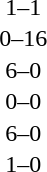<table cellspacing=1 width=70%>
<tr>
<th width=25%></th>
<th width=30%></th>
<th width=15%></th>
<th width=30%></th>
</tr>
<tr>
<td></td>
<td align=right></td>
<td align=center>1–1</td>
<td></td>
</tr>
<tr>
<td></td>
<td align=right></td>
<td align=center>0–16</td>
<td></td>
</tr>
<tr>
<td></td>
<td align=right></td>
<td align=center>6–0</td>
<td></td>
</tr>
<tr>
<td></td>
<td align=right></td>
<td align=center>0–0</td>
<td></td>
</tr>
<tr>
<td></td>
<td align=right></td>
<td align=center>6–0</td>
<td></td>
</tr>
<tr>
<td></td>
<td align=right></td>
<td align=center>1–0</td>
<td></td>
</tr>
</table>
